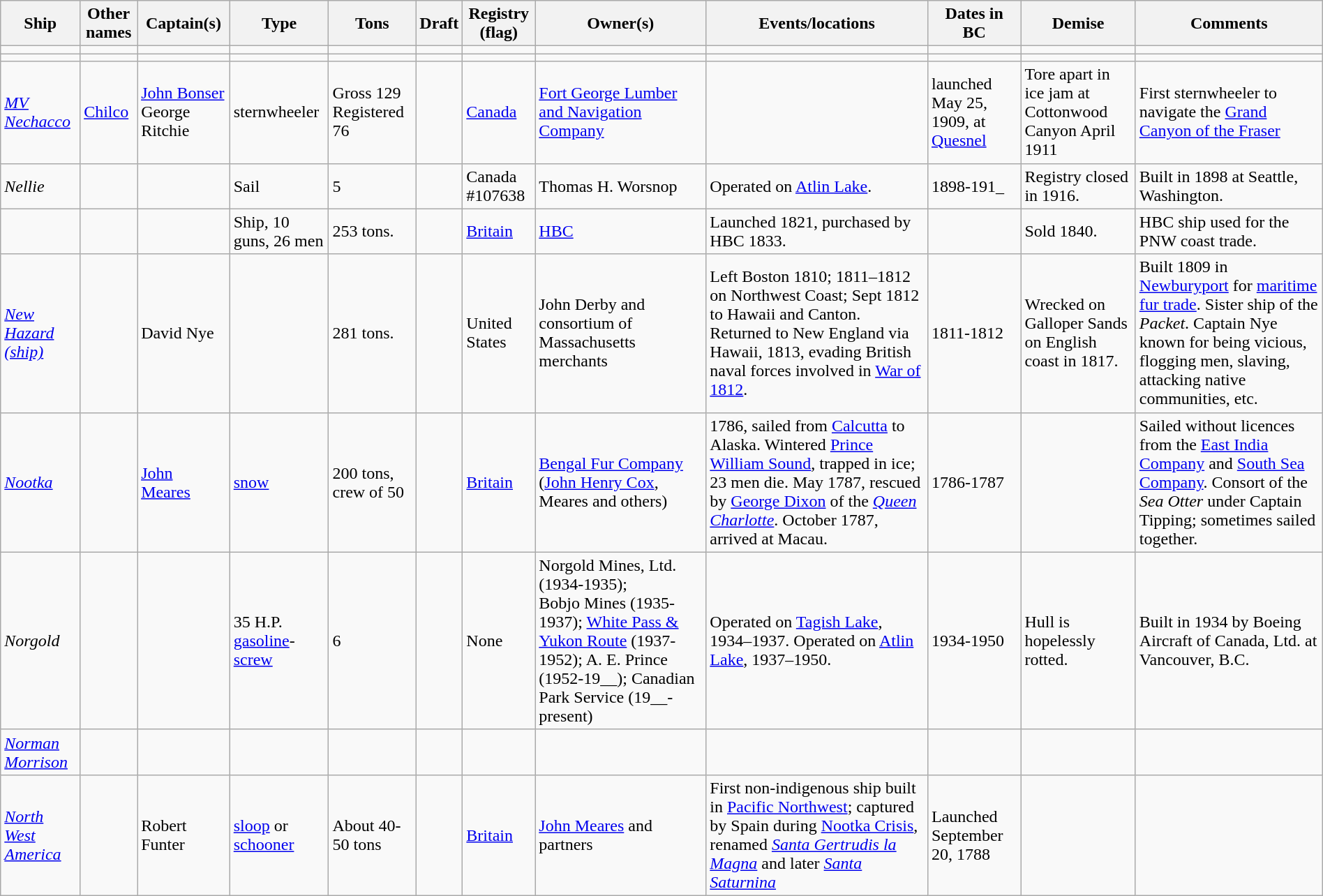<table class="wikitable sortable" style="width:100%">
<tr>
<th>Ship</th>
<th>Other names</th>
<th>Captain(s)</th>
<th>Type</th>
<th>Tons </th>
<th>Draft </th>
<th>Registry (flag)</th>
<th>Owner(s) </th>
<th>Events/locations</th>
<th>Dates in BC</th>
<th>Demise </th>
<th>Comments</th>
</tr>
<tr>
<td></td>
<td></td>
<td></td>
<td></td>
<td></td>
<td></td>
<td></td>
<td></td>
<td></td>
<td></td>
<td></td>
<td></td>
</tr>
<tr>
<td></td>
<td></td>
<td></td>
<td></td>
<td></td>
<td></td>
<td></td>
<td></td>
<td></td>
<td></td>
<td></td>
<td></td>
</tr>
<tr>
<td><em><a href='#'>MV Nechacco</a></em></td>
<td><a href='#'>Chilco</a></td>
<td><a href='#'>John Bonser</a> George Ritchie</td>
<td>sternwheeler</td>
<td>Gross 129 Registered 76</td>
<td></td>
<td><a href='#'>Canada</a></td>
<td><a href='#'>Fort George Lumber and Navigation Company</a></td>
<td></td>
<td>launched May 25, 1909, at <a href='#'>Quesnel</a></td>
<td>Tore apart in ice jam at Cottonwood Canyon April 1911</td>
<td>First sternwheeler to navigate the <a href='#'>Grand Canyon of the Fraser</a></td>
</tr>
<tr>
<td><em>Nellie</em></td>
<td></td>
<td></td>
<td>Sail</td>
<td>5</td>
<td></td>
<td>Canada #107638</td>
<td>Thomas H. Worsnop</td>
<td>Operated on <a href='#'>Atlin Lake</a>.</td>
<td>1898-191_</td>
<td>Registry closed in 1916.</td>
<td>Built in 1898 at Seattle, Washington.</td>
</tr>
<tr>
<td></td>
<td></td>
<td></td>
<td>Ship, 10 guns, 26 men</td>
<td>253 tons.</td>
<td></td>
<td><a href='#'>Britain</a></td>
<td><a href='#'>HBC</a></td>
<td>Launched 1821, purchased by HBC 1833.</td>
<td></td>
<td>Sold 1840.</td>
<td>HBC ship used for the PNW coast trade.</td>
</tr>
<tr>
<td><em><a href='#'>New Hazard (ship)</a></em></td>
<td></td>
<td>David Nye</td>
<td></td>
<td>281 tons.</td>
<td></td>
<td>United States</td>
<td>John Derby and consortium of Massachusetts merchants</td>
<td>Left Boston 1810; 1811–1812 on Northwest Coast; Sept 1812 to Hawaii and Canton. Returned to New England via Hawaii, 1813, evading British naval forces involved in <a href='#'>War of 1812</a>.</td>
<td>1811-1812</td>
<td>Wrecked on Galloper Sands on English coast in 1817.</td>
<td>Built 1809 in <a href='#'>Newburyport</a> for <a href='#'>maritime fur trade</a>. Sister ship of the <em>Packet</em>. Captain Nye known for being vicious, flogging men, slaving, attacking native communities, etc.</td>
</tr>
<tr>
<td><em><a href='#'>Nootka</a></em></td>
<td></td>
<td><a href='#'>John Meares</a></td>
<td><a href='#'>snow</a></td>
<td>200 tons, crew of 50</td>
<td></td>
<td><a href='#'>Britain</a></td>
<td><a href='#'>Bengal Fur Company</a> (<a href='#'>John Henry Cox</a>, Meares and others)</td>
<td>1786, sailed from <a href='#'>Calcutta</a> to Alaska. Wintered <a href='#'>Prince William Sound</a>, trapped in ice; 23 men die. May 1787, rescued by <a href='#'>George Dixon</a> of the <em><a href='#'>Queen Charlotte</a></em>. October 1787, arrived at Macau.</td>
<td>1786-1787</td>
<td></td>
<td>Sailed without licences from the <a href='#'>East India Company</a> and <a href='#'>South Sea Company</a>. Consort of the <em>Sea Otter</em> under Captain Tipping; sometimes sailed together.</td>
</tr>
<tr>
<td><em>Norgold</em></td>
<td></td>
<td></td>
<td>35 H.P. <a href='#'>gasoline</a>-<a href='#'>screw</a></td>
<td>6</td>
<td></td>
<td>None</td>
<td>Norgold Mines, Ltd. (1934-1935);<br>Bobjo Mines (1935-1937); <a href='#'>White Pass & Yukon Route</a> (1937-1952); A. E. Prince (1952-19__); Canadian Park Service (19__-present)</td>
<td>Operated on <a href='#'>Tagish Lake</a>, 1934–1937.  Operated on <a href='#'>Atlin Lake</a>, 1937–1950.</td>
<td>1934-1950</td>
<td>Hull is hopelessly rotted.</td>
<td>Built in 1934 by Boeing Aircraft of Canada, Ltd. at Vancouver, B.C.</td>
</tr>
<tr>
<td><a href='#'><em>Norman Morrison</em></a></td>
<td></td>
<td></td>
<td></td>
<td></td>
<td></td>
<td></td>
<td></td>
<td></td>
<td></td>
<td></td>
<td></td>
</tr>
<tr>
<td><em><a href='#'>North West America</a></em></td>
<td></td>
<td>Robert Funter</td>
<td><a href='#'>sloop</a> or <a href='#'>schooner</a> </td>
<td>About 40-50 tons</td>
<td></td>
<td><a href='#'>Britain</a></td>
<td><a href='#'>John Meares</a> and partners</td>
<td>First non-indigenous ship built in <a href='#'>Pacific Northwest</a>; captured by Spain during <a href='#'>Nootka Crisis</a>, renamed <em><a href='#'>Santa Gertrudis la Magna</a></em> and later <em><a href='#'>Santa Saturnina</a></em></td>
<td>Launched September 20, 1788</td>
<td></td>
<td></td>
</tr>
</table>
